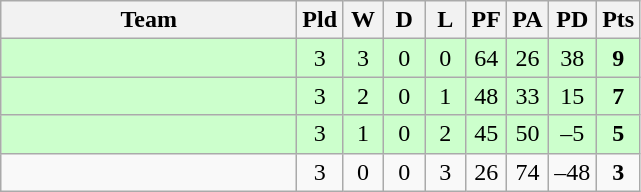<table class="wikitable" style="text-align:center;">
<tr>
<th width="190">Team</th>
<th width="20" abbr="Played">Pld</th>
<th width="20" abbr="Won">W</th>
<th width="20" abbr="Drawn">D</th>
<th width="20" abbr="Lost">L</th>
<th width="20" abbr="Points for">PF</th>
<th width="20" abbr="Points against">PA</th>
<th width="25" abbr="Points difference">PD</th>
<th width="20" abbr="Points">Pts</th>
</tr>
<tr style="background:#ccffcc">
<td align="left"></td>
<td>3</td>
<td>3</td>
<td>0</td>
<td>0</td>
<td>64</td>
<td>26</td>
<td>38</td>
<td><strong>9</strong></td>
</tr>
<tr style="background:#ccffcc">
<td align="left"></td>
<td>3</td>
<td>2</td>
<td>0</td>
<td>1</td>
<td>48</td>
<td>33</td>
<td>15</td>
<td><strong>7</strong></td>
</tr>
<tr style="background:#ccffcc">
<td align="left"></td>
<td>3</td>
<td>1</td>
<td>0</td>
<td>2</td>
<td>45</td>
<td>50</td>
<td>–5</td>
<td><strong>5</strong></td>
</tr>
<tr>
<td align="left"></td>
<td>3</td>
<td>0</td>
<td>0</td>
<td>3</td>
<td>26</td>
<td>74</td>
<td>–48</td>
<td><strong>3</strong></td>
</tr>
</table>
